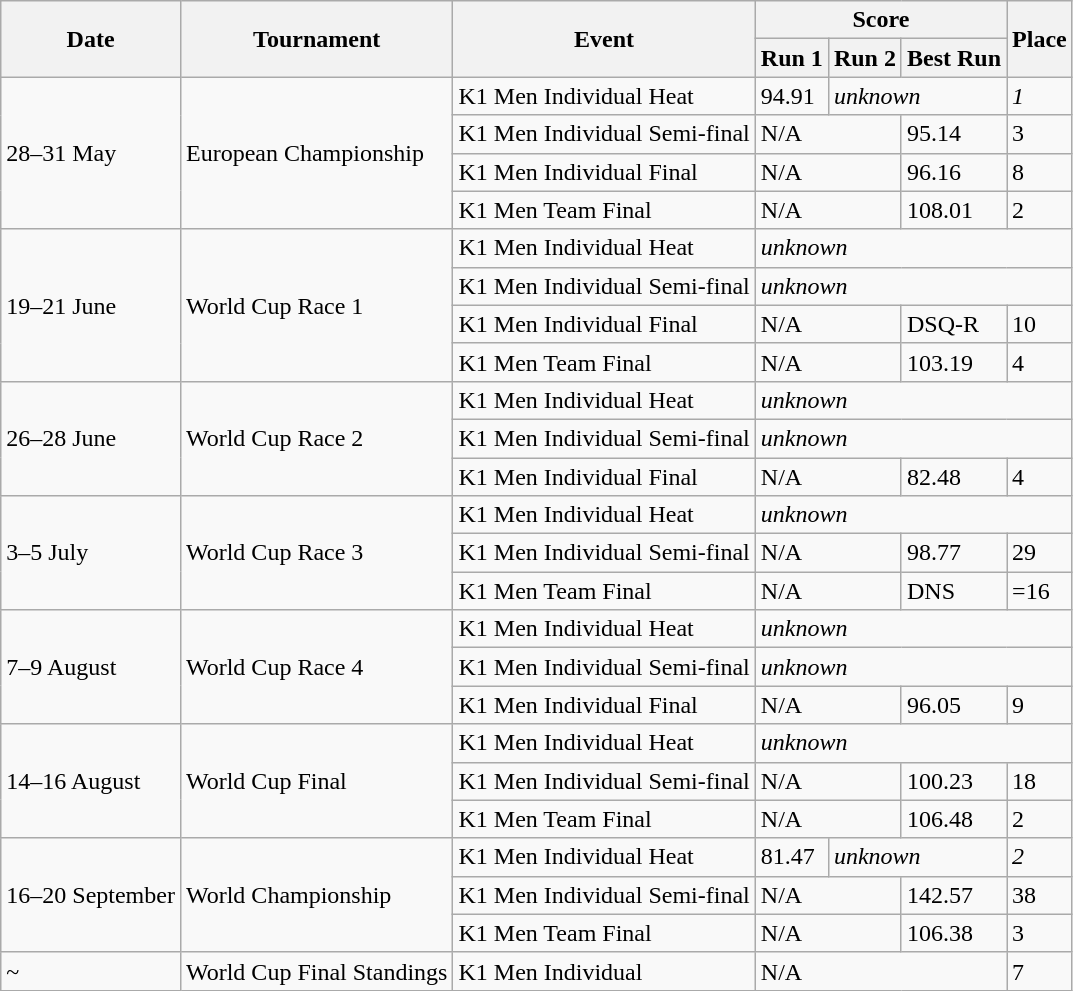<table class="wikitable">
<tr>
<th rowspan="2">Date</th>
<th rowspan="2">Tournament</th>
<th rowspan="2">Event</th>
<th colspan="3">Score</th>
<th rowspan="2">Place</th>
</tr>
<tr>
<th>Run 1</th>
<th>Run 2</th>
<th>Best Run</th>
</tr>
<tr>
<td rowspan="4">28–31 May</td>
<td rowspan="4">European Championship</td>
<td>K1 Men Individual Heat</td>
<td>94.91</td>
<td colspan="2"><em>unknown</em></td>
<td><em>1</em></td>
</tr>
<tr>
<td>K1 Men Individual Semi-final</td>
<td colspan="2">N/A</td>
<td>95.14</td>
<td>3</td>
</tr>
<tr>
<td>K1 Men Individual Final</td>
<td colspan="2">N/A</td>
<td>96.16</td>
<td>8</td>
</tr>
<tr>
<td>K1 Men Team Final</td>
<td colspan="2">N/A</td>
<td>108.01</td>
<td>2</td>
</tr>
<tr>
<td rowspan="4">19–21 June</td>
<td rowspan="4">World Cup Race 1</td>
<td>K1 Men Individual Heat</td>
<td colspan="4"><em>unknown</em></td>
</tr>
<tr>
<td>K1 Men Individual Semi-final</td>
<td colspan="4"><em>unknown</em></td>
</tr>
<tr>
<td>K1 Men Individual Final</td>
<td colspan="2">N/A</td>
<td>DSQ-R</td>
<td>10</td>
</tr>
<tr>
<td>K1 Men Team Final</td>
<td colspan="2">N/A</td>
<td>103.19</td>
<td>4</td>
</tr>
<tr>
<td rowspan="3">26–28 June</td>
<td rowspan="3">World Cup Race 2</td>
<td>K1 Men Individual Heat</td>
<td colspan="4"><em>unknown</em></td>
</tr>
<tr>
<td>K1 Men Individual Semi-final</td>
<td colspan="4"><em>unknown</em></td>
</tr>
<tr>
<td>K1 Men Individual Final</td>
<td colspan="2">N/A</td>
<td>82.48</td>
<td>4</td>
</tr>
<tr>
<td rowspan="3">3–5 July</td>
<td rowspan="3">World Cup Race 3</td>
<td>K1 Men Individual Heat</td>
<td colspan="4"><em>unknown</em></td>
</tr>
<tr>
<td>K1 Men Individual Semi-final</td>
<td colspan="2">N/A</td>
<td>98.77</td>
<td>29</td>
</tr>
<tr>
<td>K1 Men Team Final</td>
<td colspan="2">N/A</td>
<td>DNS</td>
<td>=16</td>
</tr>
<tr>
<td rowspan="3">7–9 August</td>
<td rowspan="3">World Cup Race 4</td>
<td>K1 Men Individual Heat</td>
<td colspan="4"><em>unknown</em></td>
</tr>
<tr>
<td>K1 Men Individual Semi-final</td>
<td colspan="4"><em>unknown</em></td>
</tr>
<tr>
<td>K1 Men Individual Final</td>
<td colspan="2">N/A</td>
<td>96.05</td>
<td>9</td>
</tr>
<tr>
<td rowspan="3">14–16 August</td>
<td rowspan="3">World Cup Final</td>
<td>K1 Men Individual Heat</td>
<td colspan="4"><em>unknown</em></td>
</tr>
<tr>
<td>K1 Men Individual Semi-final</td>
<td colspan="2">N/A</td>
<td>100.23</td>
<td>18</td>
</tr>
<tr>
<td>K1 Men Team Final</td>
<td colspan="2">N/A</td>
<td>106.48</td>
<td>2</td>
</tr>
<tr>
<td rowspan="3">16–20 September</td>
<td rowspan="3">World Championship</td>
<td>K1 Men Individual Heat</td>
<td>81.47</td>
<td colspan="2"><em>unknown</em></td>
<td><em>2</em></td>
</tr>
<tr>
<td>K1 Men Individual Semi-final</td>
<td colspan="2">N/A</td>
<td>142.57</td>
<td>38</td>
</tr>
<tr>
<td>K1 Men Team Final</td>
<td colspan="2">N/A</td>
<td>106.38</td>
<td>3</td>
</tr>
<tr>
<td>~</td>
<td>World Cup Final Standings</td>
<td>K1 Men Individual</td>
<td colspan="3">N/A</td>
<td>7</td>
</tr>
</table>
